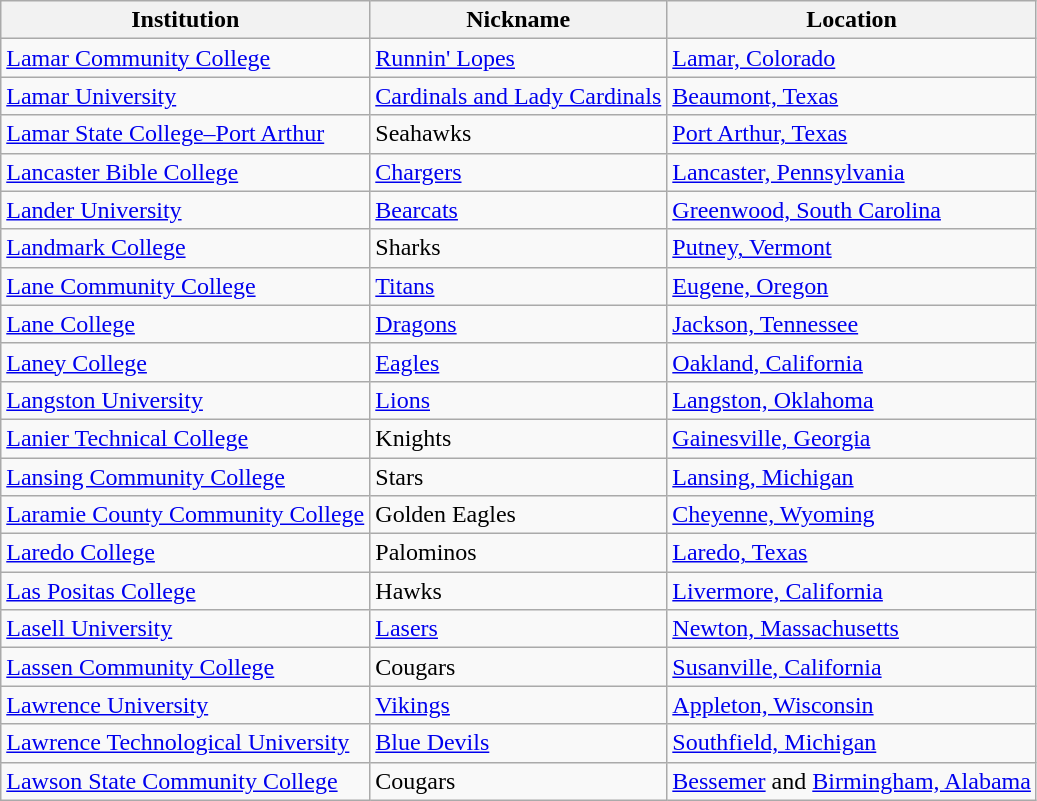<table class="wikitable">
<tr>
<th>Institution</th>
<th>Nickname</th>
<th>Location</th>
</tr>
<tr>
<td><a href='#'>Lamar Community College</a></td>
<td><a href='#'>Runnin' Lopes</a></td>
<td><a href='#'>Lamar, Colorado</a></td>
</tr>
<tr>
<td><a href='#'>Lamar University</a></td>
<td><a href='#'>Cardinals and Lady Cardinals</a></td>
<td><a href='#'>Beaumont, Texas</a></td>
</tr>
<tr>
<td><a href='#'>Lamar State College–Port Arthur</a></td>
<td>Seahawks</td>
<td><a href='#'>Port Arthur, Texas</a></td>
</tr>
<tr>
<td><a href='#'>Lancaster Bible College</a></td>
<td><a href='#'>Chargers</a></td>
<td><a href='#'>Lancaster, Pennsylvania</a></td>
</tr>
<tr>
<td><a href='#'>Lander University</a></td>
<td><a href='#'>Bearcats</a></td>
<td><a href='#'>Greenwood, South Carolina</a></td>
</tr>
<tr>
<td><a href='#'>Landmark College</a></td>
<td>Sharks</td>
<td><a href='#'>Putney, Vermont</a></td>
</tr>
<tr>
<td><a href='#'>Lane Community College</a></td>
<td><a href='#'>Titans</a></td>
<td><a href='#'>Eugene, Oregon</a></td>
</tr>
<tr>
<td><a href='#'>Lane College</a></td>
<td><a href='#'>Dragons</a></td>
<td><a href='#'>Jackson, Tennessee</a></td>
</tr>
<tr>
<td><a href='#'>Laney College</a></td>
<td><a href='#'>Eagles</a></td>
<td><a href='#'>Oakland, California</a></td>
</tr>
<tr>
<td><a href='#'>Langston University</a></td>
<td><a href='#'>Lions</a></td>
<td><a href='#'>Langston, Oklahoma</a></td>
</tr>
<tr>
<td><a href='#'>Lanier Technical College</a></td>
<td>Knights</td>
<td><a href='#'>Gainesville, Georgia</a></td>
</tr>
<tr>
<td><a href='#'>Lansing Community College</a></td>
<td>Stars</td>
<td><a href='#'>Lansing, Michigan</a></td>
</tr>
<tr>
<td><a href='#'>Laramie County Community College</a></td>
<td>Golden Eagles</td>
<td><a href='#'>Cheyenne, Wyoming</a></td>
</tr>
<tr>
<td><a href='#'>Laredo College</a></td>
<td>Palominos</td>
<td><a href='#'>Laredo, Texas</a></td>
</tr>
<tr>
<td><a href='#'>Las Positas College</a></td>
<td>Hawks</td>
<td><a href='#'>Livermore, California</a></td>
</tr>
<tr>
<td><a href='#'>Lasell University</a></td>
<td><a href='#'>Lasers</a></td>
<td><a href='#'>Newton, Massachusetts</a></td>
</tr>
<tr>
<td><a href='#'>Lassen Community College</a></td>
<td>Cougars</td>
<td><a href='#'>Susanville, California</a></td>
</tr>
<tr>
<td><a href='#'>Lawrence University</a></td>
<td><a href='#'>Vikings</a></td>
<td><a href='#'>Appleton, Wisconsin</a></td>
</tr>
<tr>
<td><a href='#'>Lawrence Technological University</a></td>
<td><a href='#'>Blue Devils</a></td>
<td><a href='#'>Southfield, Michigan</a></td>
</tr>
<tr>
<td><a href='#'>Lawson State Community College</a></td>
<td>Cougars</td>
<td><a href='#'>Bessemer</a> and <a href='#'>Birmingham, Alabama</a></td>
</tr>
</table>
